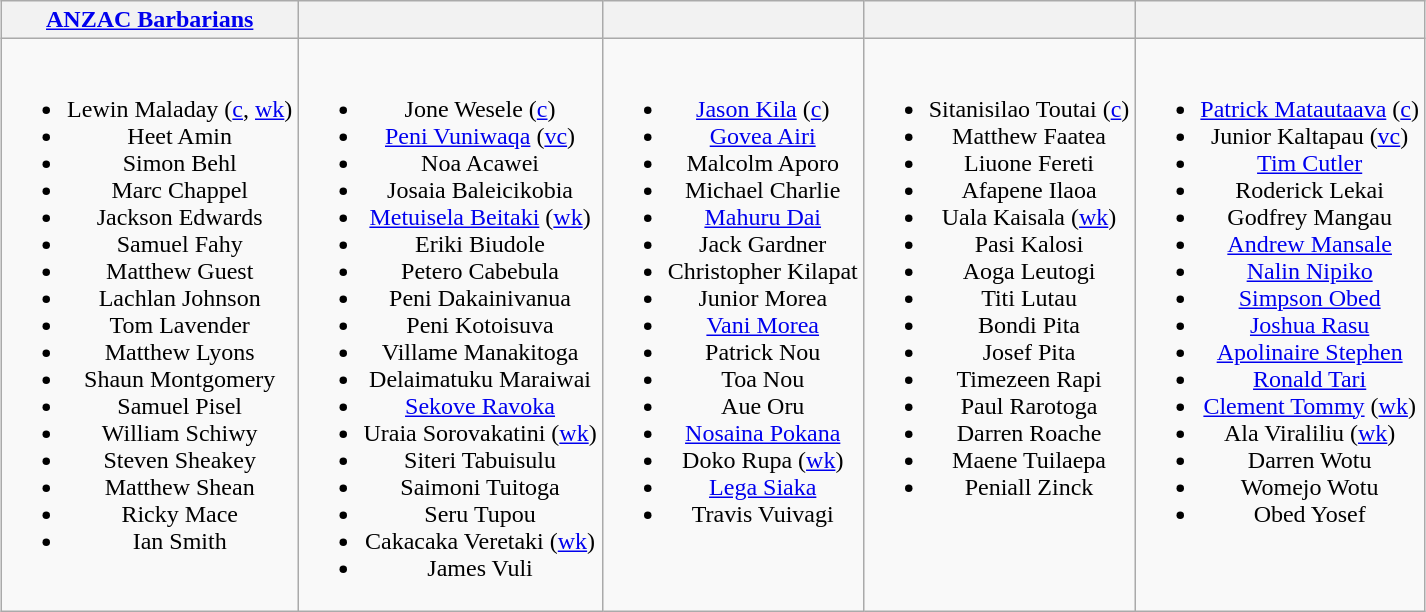<table class="wikitable" style="text-align:center; margin:0 auto">
<tr>
<th><a href='#'>ANZAC Barbarians</a></th>
<th></th>
<th></th>
<th></th>
<th></th>
</tr>
<tr style="vertical-align:top">
<td><br><ul><li>Lewin Maladay (<a href='#'>c</a>, <a href='#'>wk</a>)</li><li>Heet Amin</li><li>Simon Behl</li><li>Marc Chappel</li><li>Jackson Edwards</li><li>Samuel Fahy</li><li>Matthew Guest</li><li>Lachlan Johnson</li><li>Tom Lavender</li><li>Matthew Lyons</li><li>Shaun Montgomery</li><li>Samuel Pisel</li><li>William Schiwy</li><li>Steven Sheakey</li><li>Matthew Shean</li><li>Ricky Mace</li><li>Ian Smith</li></ul></td>
<td><br><ul><li>Jone Wesele (<a href='#'>c</a>)</li><li><a href='#'>Peni Vuniwaqa</a> (<a href='#'>vc</a>)</li><li>Noa Acawei</li><li>Josaia Baleicikobia</li><li><a href='#'>Metuisela Beitaki</a> (<a href='#'>wk</a>)</li><li>Eriki Biudole</li><li>Petero Cabebula</li><li>Peni Dakainivanua</li><li>Peni Kotoisuva</li><li>Villame Manakitoga</li><li>Delaimatuku Maraiwai</li><li><a href='#'>Sekove Ravoka</a></li><li>Uraia Sorovakatini (<a href='#'>wk</a>)</li><li>Siteri Tabuisulu</li><li>Saimoni Tuitoga</li><li>Seru Tupou</li><li>Cakacaka Veretaki (<a href='#'>wk</a>)</li><li>James Vuli</li></ul></td>
<td><br><ul><li><a href='#'>Jason Kila</a> (<a href='#'>c</a>)</li><li><a href='#'>Govea Airi</a></li><li>Malcolm Aporo</li><li>Michael Charlie</li><li><a href='#'>Mahuru Dai</a></li><li>Jack Gardner</li><li>Christopher Kilapat</li><li>Junior Morea</li><li><a href='#'>Vani Morea</a></li><li>Patrick Nou</li><li>Toa Nou</li><li>Aue Oru</li><li><a href='#'>Nosaina Pokana</a></li><li>Doko Rupa (<a href='#'>wk</a>)</li><li><a href='#'>Lega Siaka</a></li><li>Travis Vuivagi</li></ul></td>
<td><br><ul><li>Sitanisilao Toutai (<a href='#'>c</a>)</li><li>Matthew Faatea</li><li>Liuone Fereti</li><li>Afapene Ilaoa</li><li>Uala Kaisala (<a href='#'>wk</a>)</li><li>Pasi Kalosi</li><li>Aoga Leutogi</li><li>Titi Lutau</li><li>Bondi Pita</li><li>Josef Pita</li><li>Timezeen Rapi</li><li>Paul Rarotoga</li><li>Darren Roache</li><li>Maene Tuilaepa</li><li>Peniall Zinck</li></ul></td>
<td><br><ul><li><a href='#'>Patrick Matautaava</a> (<a href='#'>c</a>)</li><li>Junior Kaltapau (<a href='#'>vc</a>)</li><li><a href='#'>Tim Cutler</a></li><li>Roderick Lekai</li><li>Godfrey Mangau</li><li><a href='#'>Andrew Mansale</a></li><li><a href='#'>Nalin Nipiko</a></li><li><a href='#'>Simpson Obed</a></li><li><a href='#'>Joshua Rasu</a></li><li><a href='#'>Apolinaire Stephen</a></li><li><a href='#'>Ronald Tari</a></li><li><a href='#'>Clement Tommy</a> (<a href='#'>wk</a>)</li><li>Ala Viraliliu (<a href='#'>wk</a>)</li><li>Darren Wotu</li><li>Womejo Wotu</li><li>Obed Yosef</li></ul></td>
</tr>
</table>
